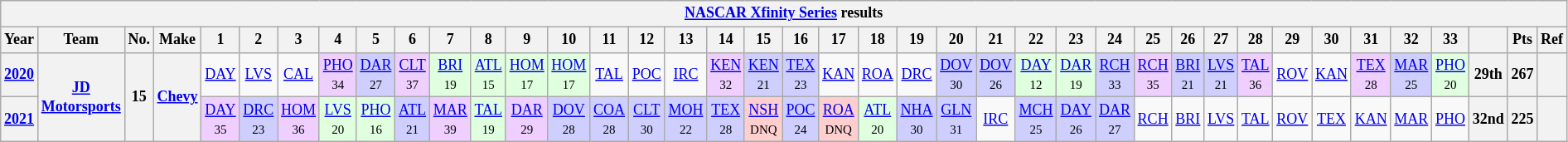<table class="wikitable" style="text-align:center; font-size:75%">
<tr>
<th colspan=42><a href='#'>NASCAR Xfinity Series</a> results</th>
</tr>
<tr>
<th>Year</th>
<th>Team</th>
<th>No.</th>
<th>Make</th>
<th>1</th>
<th>2</th>
<th>3</th>
<th>4</th>
<th>5</th>
<th>6</th>
<th>7</th>
<th>8</th>
<th>9</th>
<th>10</th>
<th>11</th>
<th>12</th>
<th>13</th>
<th>14</th>
<th>15</th>
<th>16</th>
<th>17</th>
<th>18</th>
<th>19</th>
<th>20</th>
<th>21</th>
<th>22</th>
<th>23</th>
<th>24</th>
<th>25</th>
<th>26</th>
<th>27</th>
<th>28</th>
<th>29</th>
<th>30</th>
<th>31</th>
<th>32</th>
<th>33</th>
<th></th>
<th>Pts</th>
<th>Ref</th>
</tr>
<tr>
<th><a href='#'>2020</a></th>
<th rowspan=2><a href='#'>JD Motorsports</a></th>
<th rowspan=2>15</th>
<th rowspan=2><a href='#'>Chevy</a></th>
<td><a href='#'>DAY</a></td>
<td><a href='#'>LVS</a></td>
<td><a href='#'>CAL</a></td>
<td style="background:#EFCFFF;"><a href='#'>PHO</a><br><small>34</small></td>
<td style="background:#CFCFFF;"><a href='#'>DAR</a><br><small>27</small></td>
<td style="background:#EFCFFF;"><a href='#'>CLT</a><br><small>37</small></td>
<td style="background:#DFFFDF;"><a href='#'>BRI</a><br><small>19</small></td>
<td style="background:#DFFFDF;"><a href='#'>ATL</a><br><small>15</small></td>
<td style="background:#DFFFDF;"><a href='#'>HOM</a><br><small>17</small></td>
<td style="background:#DFFFDF;"><a href='#'>HOM</a><br><small>17</small></td>
<td><a href='#'>TAL</a></td>
<td><a href='#'>POC</a></td>
<td><a href='#'>IRC</a></td>
<td style="background:#EFCFFF;"><a href='#'>KEN</a><br><small>32</small></td>
<td style="background:#CFCFFF;"><a href='#'>KEN</a><br><small>21</small></td>
<td style="background:#CFCFFF;"><a href='#'>TEX</a><br><small>23</small></td>
<td><a href='#'>KAN</a></td>
<td><a href='#'>ROA</a></td>
<td><a href='#'>DRC</a></td>
<td style="background:#CFCFFF;"><a href='#'>DOV</a><br><small>30</small></td>
<td style="background:#CFCFFF;"><a href='#'>DOV</a><br><small>26</small></td>
<td style="background:#DFFFDF;"><a href='#'>DAY</a><br><small>12</small></td>
<td style="background:#DFFFDF;"><a href='#'>DAR</a><br><small>19</small></td>
<td style="background:#CFCFFF;"><a href='#'>RCH</a><br><small>33</small></td>
<td style="background:#EFCFFF;"><a href='#'>RCH</a><br><small>35</small></td>
<td style="background:#CFCFFF;"><a href='#'>BRI</a><br><small>21</small></td>
<td style="background:#CFCFFF;"><a href='#'>LVS</a><br><small>21</small></td>
<td style="background:#EFCFFF;"><a href='#'>TAL</a><br><small>36</small></td>
<td><a href='#'>ROV</a></td>
<td><a href='#'>KAN</a></td>
<td style="background:#EFCFFF;"><a href='#'>TEX</a><br><small>28</small></td>
<td style="background:#CFCFFF;"><a href='#'>MAR</a><br><small>25</small></td>
<td style="background:#DFFFDF;"><a href='#'>PHO</a><br><small>20</small></td>
<th>29th</th>
<th>267</th>
<th></th>
</tr>
<tr>
<th><a href='#'>2021</a></th>
<td style="background:#EFCFFF;"><a href='#'>DAY</a><br><small>35</small></td>
<td style="background:#CFCFFF;"><a href='#'>DRC</a><br><small>23</small></td>
<td style="background:#EFCFFF;"><a href='#'>HOM</a><br><small>36</small></td>
<td style="background:#DFFFDF;"><a href='#'>LVS</a><br><small>20</small></td>
<td style="background:#DFFFDF;"><a href='#'>PHO</a><br><small>16</small></td>
<td style="background:#CFCFFF;"><a href='#'>ATL</a><br><small>21</small></td>
<td style="background:#EFCFFF;"><a href='#'>MAR</a><br><small>39</small></td>
<td style="background:#DFFFDF;"><a href='#'>TAL</a><br><small>19</small></td>
<td style="background:#EFCFFF;"><a href='#'>DAR</a><br><small>29</small></td>
<td style="background:#CFCFFF;"><a href='#'>DOV</a><br><small>28</small></td>
<td style="background:#CFCFFF;"><a href='#'>COA</a><br><small>28</small></td>
<td style="background:#CFCFFF;"><a href='#'>CLT</a><br><small>30</small></td>
<td style="background:#CFCFFF;"><a href='#'>MOH</a><br><small>22</small></td>
<td style="background:#CFCFFF;"><a href='#'>TEX</a><br><small>28</small></td>
<td style="background:#FFCFCF;"><a href='#'>NSH</a><br><small>DNQ</small></td>
<td style="background:#CFCFFF;"><a href='#'>POC</a><br><small>24</small></td>
<td style="background:#FFCFCF;"><a href='#'>ROA</a><br><small>DNQ</small></td>
<td style="background:#DFFFDF;"><a href='#'>ATL</a><br><small>20</small></td>
<td style="background:#CFCFFF;"><a href='#'>NHA</a><br><small>30</small></td>
<td style="background:#CFCFFF;"><a href='#'>GLN</a><br><small>31</small></td>
<td><a href='#'>IRC</a></td>
<td style="background:#CFCFFF;"><a href='#'>MCH</a><br><small>25</small></td>
<td style="background:#CFCFFF;"><a href='#'>DAY</a><br><small>26</small></td>
<td style="background:#CFCFFF;"><a href='#'>DAR</a><br><small>27</small></td>
<td><a href='#'>RCH</a></td>
<td><a href='#'>BRI</a></td>
<td><a href='#'>LVS</a></td>
<td><a href='#'>TAL</a></td>
<td><a href='#'>ROV</a></td>
<td><a href='#'>TEX</a></td>
<td><a href='#'>KAN</a></td>
<td><a href='#'>MAR</a></td>
<td><a href='#'>PHO</a></td>
<th>32nd</th>
<th>225</th>
<th></th>
</tr>
</table>
